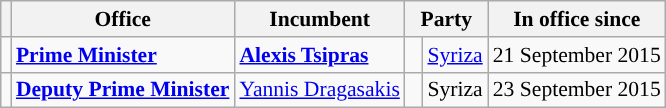<table class="wikitable" style="font-size: 90%;">
<tr>
<th></th>
<th>Office</th>
<th>Incumbent</th>
<th colspan="2">Party</th>
<th>In office since</th>
</tr>
<tr>
<td></td>
<td><strong><a href='#'>Prime Minister</a></strong></td>
<td><strong><a href='#'>Alexis Tsipras</a></strong></td>
<td width="5" style="background-color: "></td>
<td><a href='#'>Syriza</a></td>
<td>21 September 2015</td>
</tr>
<tr>
<td></td>
<td><strong><a href='#'>Deputy Prime Minister</a></strong></td>
<td><a href='#'>Yannis Dragasakis</a></td>
<td width="5" style="background-color: "></td>
<td>Syriza</td>
<td>23 September 2015</td>
</tr>
</table>
